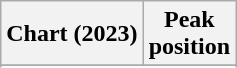<table class="wikitable sortable plainrowheaders" style="text-align:center">
<tr>
<th scope="col">Chart (2023)</th>
<th scope="col">Peak<br>position</th>
</tr>
<tr>
</tr>
<tr>
</tr>
<tr>
</tr>
<tr>
</tr>
<tr>
</tr>
<tr>
</tr>
</table>
